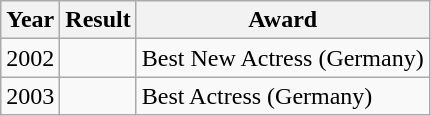<table class="wikitable">
<tr>
<th>Year</th>
<th>Result</th>
<th>Award</th>
</tr>
<tr>
<td>2002</td>
<td></td>
<td>Best New Actress (Germany)</td>
</tr>
<tr>
<td>2003</td>
<td></td>
<td>Best Actress (Germany)</td>
</tr>
</table>
